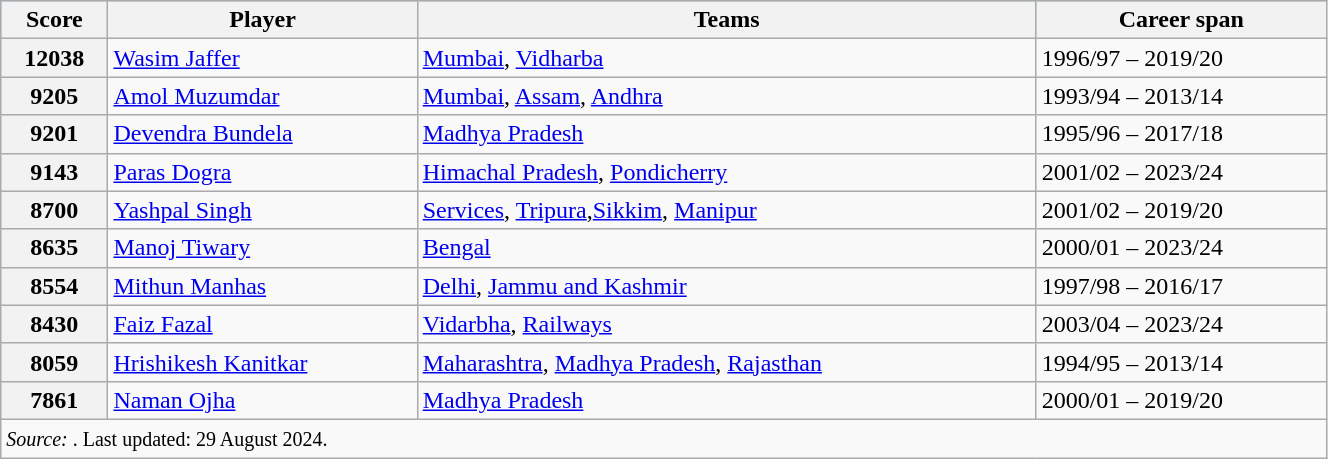<table class="wikitable" width=70%>
<tr bgcolor=#87cefa>
<th>Score</th>
<th>Player</th>
<th>Teams</th>
<th>Career span</th>
</tr>
<tr>
<th>12038</th>
<td><a href='#'>Wasim Jaffer</a></td>
<td><a href='#'>Mumbai</a>, <a href='#'>Vidharba</a></td>
<td>1996/97 – 2019/20</td>
</tr>
<tr>
<th>9205</th>
<td><a href='#'>Amol Muzumdar</a></td>
<td><a href='#'>Mumbai</a>, <a href='#'>Assam</a>, <a href='#'>Andhra</a></td>
<td>1993/94 – 2013/14</td>
</tr>
<tr>
<th>9201</th>
<td><a href='#'>Devendra Bundela</a></td>
<td><a href='#'>Madhya Pradesh</a></td>
<td>1995/96 – 2017/18</td>
</tr>
<tr>
<th>9143</th>
<td><a href='#'>Paras Dogra</a></td>
<td><a href='#'>Himachal Pradesh</a>, <a href='#'>Pondicherry</a></td>
<td>2001/02 – 2023/24</td>
</tr>
<tr>
<th>8700</th>
<td><a href='#'>Yashpal Singh</a></td>
<td><a href='#'>Services</a>, <a href='#'>Tripura</a>,<a href='#'>Sikkim</a>, <a href='#'>Manipur</a></td>
<td>2001/02 – 2019/20</td>
</tr>
<tr>
<th>8635</th>
<td><a href='#'>Manoj Tiwary</a></td>
<td><a href='#'>Bengal</a></td>
<td>2000/01 – 2023/24</td>
</tr>
<tr>
<th>8554</th>
<td><a href='#'>Mithun Manhas</a></td>
<td><a href='#'>Delhi</a>, <a href='#'>Jammu and Kashmir</a></td>
<td>1997/98 – 2016/17</td>
</tr>
<tr>
<th>8430</th>
<td><a href='#'>Faiz Fazal</a></td>
<td><a href='#'>Vidarbha</a>, <a href='#'>Railways</a></td>
<td>2003/04 – 2023/24</td>
</tr>
<tr>
<th>8059</th>
<td><a href='#'>Hrishikesh Kanitkar</a></td>
<td><a href='#'>Maharashtra</a>, <a href='#'>Madhya Pradesh</a>, <a href='#'>Rajasthan</a></td>
<td>1994/95 – 2013/14</td>
</tr>
<tr>
<th>7861</th>
<td><a href='#'>Naman Ojha</a></td>
<td><a href='#'>Madhya Pradesh</a></td>
<td>2000/01 – 2019/20</td>
</tr>
<tr>
<td colspan="4"><small><em>Source: </em>. Last updated: 29 August 2024.</small></td>
</tr>
</table>
